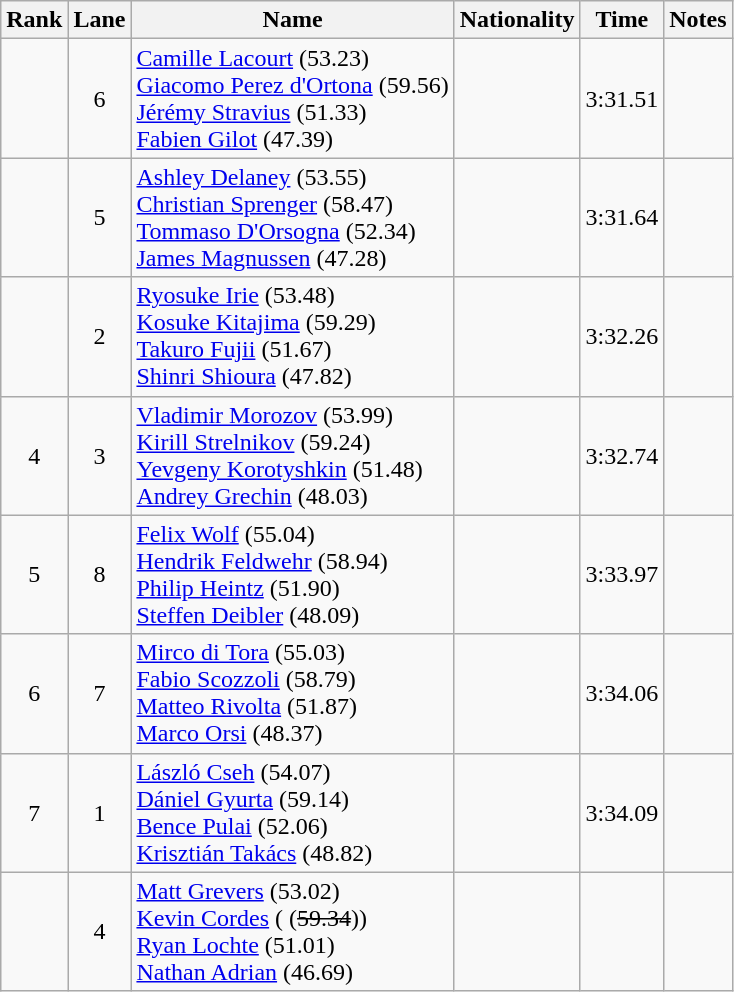<table class="wikitable sortable" style="text-align:center">
<tr>
<th>Rank</th>
<th>Lane</th>
<th>Name</th>
<th>Nationality</th>
<th>Time</th>
<th>Notes</th>
</tr>
<tr>
<td></td>
<td>6</td>
<td align=left><a href='#'>Camille Lacourt</a> (53.23)<br><a href='#'>Giacomo Perez d'Ortona</a> (59.56)<br><a href='#'>Jérémy Stravius</a> (51.33)<br><a href='#'>Fabien Gilot</a> (47.39)</td>
<td align=left></td>
<td>3:31.51</td>
<td></td>
</tr>
<tr>
<td></td>
<td>5</td>
<td align=left><a href='#'>Ashley Delaney</a> (53.55)<br><a href='#'>Christian Sprenger</a> (58.47)<br><a href='#'>Tommaso D'Orsogna</a> (52.34)<br><a href='#'>James Magnussen</a> (47.28)</td>
<td align=left></td>
<td>3:31.64</td>
<td></td>
</tr>
<tr>
<td></td>
<td>2</td>
<td align=left><a href='#'>Ryosuke Irie</a> (53.48)<br><a href='#'>Kosuke Kitajima</a> (59.29)<br><a href='#'>Takuro Fujii</a> (51.67)<br><a href='#'>Shinri Shioura</a> (47.82)</td>
<td align=left></td>
<td>3:32.26</td>
<td></td>
</tr>
<tr>
<td>4</td>
<td>3</td>
<td align="left"><a href='#'>Vladimir Morozov</a> (53.99)<br><a href='#'>Kirill Strelnikov</a> (59.24)<br><a href='#'>Yevgeny Korotyshkin</a> (51.48)<br><a href='#'>Andrey Grechin</a> (48.03)</td>
<td align=left></td>
<td>3:32.74</td>
<td></td>
</tr>
<tr>
<td>5</td>
<td>8</td>
<td align=left><a href='#'>Felix Wolf</a> (55.04)<br><a href='#'>Hendrik Feldwehr</a> (58.94)<br><a href='#'>Philip Heintz</a> (51.90)<br><a href='#'>Steffen Deibler</a> (48.09)</td>
<td align=left></td>
<td>3:33.97</td>
<td></td>
</tr>
<tr>
<td>6</td>
<td>7</td>
<td align=left><a href='#'>Mirco di Tora</a> (55.03)<br><a href='#'>Fabio Scozzoli</a> (58.79)<br><a href='#'>Matteo Rivolta</a> (51.87)<br><a href='#'>Marco Orsi</a> (48.37)</td>
<td align=left></td>
<td>3:34.06</td>
<td></td>
</tr>
<tr>
<td>7</td>
<td>1</td>
<td align=left><a href='#'>László Cseh</a> (54.07)<br><a href='#'>Dániel Gyurta</a> (59.14)<br><a href='#'>Bence Pulai</a> (52.06)<br><a href='#'>Krisztián Takács</a> (48.82)</td>
<td align=left></td>
<td>3:34.09</td>
<td></td>
</tr>
<tr>
<td></td>
<td>4</td>
<td align=left><a href='#'>Matt Grevers</a> (53.02)<br><a href='#'>Kevin Cordes</a> ( (<s>59.34</s>))<br><a href='#'>Ryan Lochte</a> (51.01)<br><a href='#'>Nathan Adrian</a> (46.69)</td>
<td align=left></td>
<td></td>
<td></td>
</tr>
</table>
